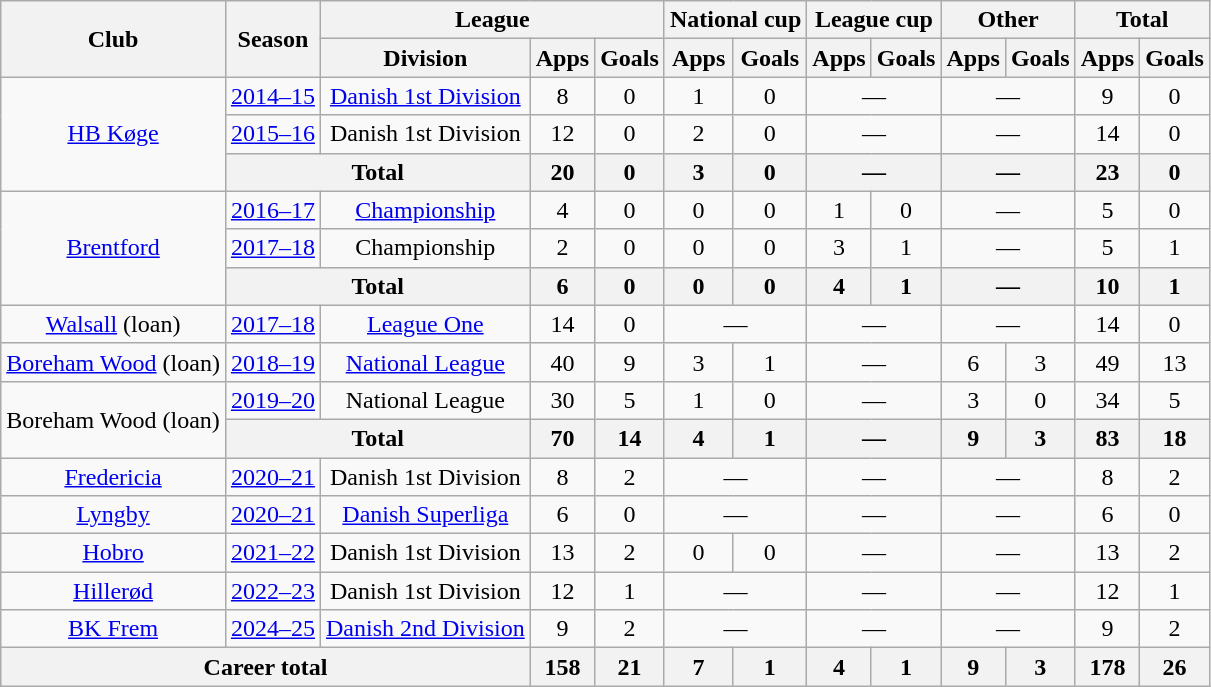<table style="text-align: center;" class="wikitable">
<tr>
<th rowspan="2">Club</th>
<th rowspan="2">Season</th>
<th colspan="3">League</th>
<th colspan="2">National cup</th>
<th colspan="2">League cup</th>
<th colspan="2">Other</th>
<th colspan="2">Total</th>
</tr>
<tr>
<th>Division</th>
<th>Apps</th>
<th>Goals</th>
<th>Apps</th>
<th>Goals</th>
<th>Apps</th>
<th>Goals</th>
<th>Apps</th>
<th>Goals</th>
<th>Apps</th>
<th>Goals</th>
</tr>
<tr>
<td rowspan="3"><a href='#'>HB Køge</a></td>
<td><a href='#'>2014–15</a></td>
<td><a href='#'>Danish 1st Division</a></td>
<td>8</td>
<td>0</td>
<td>1</td>
<td>0</td>
<td colspan="2">—</td>
<td colspan="2">—</td>
<td>9</td>
<td>0</td>
</tr>
<tr>
<td><a href='#'>2015–16</a></td>
<td>Danish 1st Division</td>
<td>12</td>
<td>0</td>
<td>2</td>
<td>0</td>
<td colspan="2">—</td>
<td colspan="2">—</td>
<td>14</td>
<td>0</td>
</tr>
<tr>
<th colspan="2">Total</th>
<th>20</th>
<th>0</th>
<th>3</th>
<th>0</th>
<th colspan="2">—</th>
<th colspan="2">—</th>
<th>23</th>
<th>0</th>
</tr>
<tr>
<td rowspan="3"><a href='#'>Brentford</a></td>
<td><a href='#'>2016–17</a></td>
<td><a href='#'>Championship</a></td>
<td>4</td>
<td>0</td>
<td>0</td>
<td>0</td>
<td>1</td>
<td>0</td>
<td colspan="2">—</td>
<td>5</td>
<td>0</td>
</tr>
<tr>
<td><a href='#'>2017–18</a></td>
<td>Championship</td>
<td>2</td>
<td>0</td>
<td>0</td>
<td>0</td>
<td>3</td>
<td>1</td>
<td colspan="2">—</td>
<td>5</td>
<td>1</td>
</tr>
<tr>
<th colspan="2">Total</th>
<th>6</th>
<th>0</th>
<th>0</th>
<th>0</th>
<th>4</th>
<th>1</th>
<th colspan="2">—</th>
<th>10</th>
<th>1</th>
</tr>
<tr>
<td><a href='#'>Walsall</a> (loan)</td>
<td><a href='#'>2017–18</a></td>
<td><a href='#'>League One</a></td>
<td>14</td>
<td>0</td>
<td colspan="2">—</td>
<td colspan="2">—</td>
<td colspan="2">—</td>
<td>14</td>
<td>0</td>
</tr>
<tr>
<td><a href='#'>Boreham Wood</a> (loan)</td>
<td><a href='#'>2018–19</a></td>
<td><a href='#'>National League</a></td>
<td>40</td>
<td>9</td>
<td>3</td>
<td>1</td>
<td colspan="2">—</td>
<td>6</td>
<td>3</td>
<td>49</td>
<td>13</td>
</tr>
<tr>
<td rowspan="2">Boreham Wood (loan)</td>
<td><a href='#'>2019–20</a></td>
<td>National League</td>
<td>30</td>
<td>5</td>
<td>1</td>
<td>0</td>
<td colspan="2">—</td>
<td>3</td>
<td>0</td>
<td>34</td>
<td>5</td>
</tr>
<tr>
<th colspan="2">Total</th>
<th>70</th>
<th>14</th>
<th>4</th>
<th>1</th>
<th colspan="2">—</th>
<th>9</th>
<th>3</th>
<th>83</th>
<th>18</th>
</tr>
<tr>
<td><a href='#'>Fredericia</a></td>
<td><a href='#'>2020–21</a></td>
<td>Danish 1st Division</td>
<td>8</td>
<td>2</td>
<td colspan="2">—</td>
<td colspan="2">—</td>
<td colspan="2">—</td>
<td>8</td>
<td>2</td>
</tr>
<tr>
<td><a href='#'>Lyngby</a></td>
<td><a href='#'>2020–21</a></td>
<td><a href='#'>Danish Superliga</a></td>
<td>6</td>
<td>0</td>
<td colspan="2">—</td>
<td colspan="2">—</td>
<td colspan="2">—</td>
<td>6</td>
<td>0</td>
</tr>
<tr>
<td><a href='#'>Hobro</a></td>
<td><a href='#'>2021–22</a></td>
<td>Danish 1st Division</td>
<td>13</td>
<td>2</td>
<td>0</td>
<td>0</td>
<td colspan="2">—</td>
<td colspan="2">—</td>
<td>13</td>
<td>2</td>
</tr>
<tr>
<td><a href='#'>Hillerød</a></td>
<td><a href='#'>2022–23</a></td>
<td>Danish 1st Division</td>
<td>12</td>
<td>1</td>
<td colspan="2">—</td>
<td colspan="2">—</td>
<td colspan="2">—</td>
<td>12</td>
<td>1</td>
</tr>
<tr>
<td><a href='#'>BK Frem</a></td>
<td><a href='#'>2024–25</a></td>
<td><a href='#'>Danish 2nd Division</a></td>
<td>9</td>
<td>2</td>
<td colspan="2">—</td>
<td colspan="2">—</td>
<td colspan="2">—</td>
<td>9</td>
<td>2</td>
</tr>
<tr>
<th colspan="3">Career total</th>
<th>158</th>
<th>21</th>
<th>7</th>
<th>1</th>
<th>4</th>
<th>1</th>
<th>9</th>
<th>3</th>
<th>178</th>
<th>26</th>
</tr>
</table>
